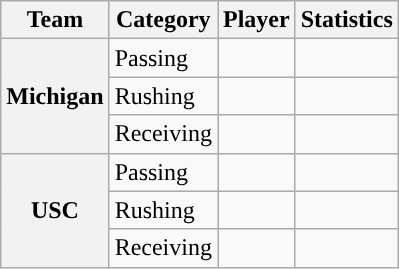<table class="wikitable" style="float:right">
<tr>
<th>Team</th>
<th>Category</th>
<th>Player</th>
<th>Statistics</th>
</tr>
<tr>
<th rowspan=3>Michigan</th>
<td>Passing</td>
<td></td>
<td></td>
</tr>
<tr>
<td>Rushing</td>
<td></td>
<td></td>
</tr>
<tr>
<td>Receiving</td>
<td></td>
<td></td>
</tr>
<tr>
<th rowspan=3>USC</th>
<td>Passing</td>
<td></td>
<td></td>
</tr>
<tr>
<td>Rushing</td>
<td></td>
<td></td>
</tr>
<tr>
<td>Receiving</td>
<td></td>
<td></td>
</tr>
</table>
